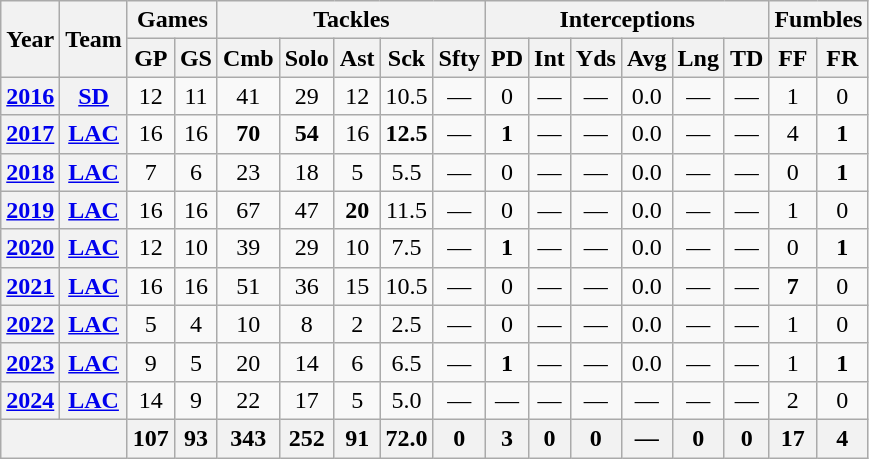<table class="wikitable" style="text-align:center;">
<tr>
<th rowspan="2">Year</th>
<th rowspan="2">Team</th>
<th colspan="2">Games</th>
<th colspan="5">Tackles</th>
<th colspan="6">Interceptions</th>
<th colspan="2">Fumbles</th>
</tr>
<tr>
<th>GP</th>
<th>GS</th>
<th>Cmb</th>
<th>Solo</th>
<th>Ast</th>
<th>Sck</th>
<th>Sfty</th>
<th>PD</th>
<th>Int</th>
<th>Yds</th>
<th>Avg</th>
<th>Lng</th>
<th>TD</th>
<th>FF</th>
<th>FR</th>
</tr>
<tr>
<th><a href='#'>2016</a></th>
<th><a href='#'>SD</a></th>
<td>12</td>
<td>11</td>
<td>41</td>
<td>29</td>
<td>12</td>
<td>10.5</td>
<td>—</td>
<td>0</td>
<td>—</td>
<td>—</td>
<td>0.0</td>
<td>—</td>
<td>—</td>
<td>1</td>
<td>0</td>
</tr>
<tr>
<th><a href='#'>2017</a></th>
<th><a href='#'>LAC</a></th>
<td>16</td>
<td>16</td>
<td><strong>70</strong></td>
<td><strong>54</strong></td>
<td>16</td>
<td><strong>12.5</strong></td>
<td>—</td>
<td><strong>1</strong></td>
<td>—</td>
<td>—</td>
<td>0.0</td>
<td>—</td>
<td>—</td>
<td>4</td>
<td><strong>1</strong></td>
</tr>
<tr>
<th><a href='#'>2018</a></th>
<th><a href='#'>LAC</a></th>
<td>7</td>
<td>6</td>
<td>23</td>
<td>18</td>
<td>5</td>
<td>5.5</td>
<td>—</td>
<td>0</td>
<td>—</td>
<td>—</td>
<td>0.0</td>
<td>—</td>
<td>—</td>
<td>0</td>
<td><strong>1</strong></td>
</tr>
<tr>
<th><a href='#'>2019</a></th>
<th><a href='#'>LAC</a></th>
<td>16</td>
<td>16</td>
<td>67</td>
<td>47</td>
<td><strong>20</strong></td>
<td>11.5</td>
<td>—</td>
<td>0</td>
<td>—</td>
<td>—</td>
<td>0.0</td>
<td>—</td>
<td>—</td>
<td>1</td>
<td>0</td>
</tr>
<tr>
<th><a href='#'>2020</a></th>
<th><a href='#'>LAC</a></th>
<td>12</td>
<td>10</td>
<td>39</td>
<td>29</td>
<td>10</td>
<td>7.5</td>
<td>—</td>
<td><strong>1</strong></td>
<td>—</td>
<td>—</td>
<td>0.0</td>
<td>—</td>
<td>—</td>
<td>0</td>
<td><strong>1</strong></td>
</tr>
<tr>
<th><a href='#'>2021</a></th>
<th><a href='#'>LAC</a></th>
<td>16</td>
<td>16</td>
<td>51</td>
<td>36</td>
<td>15</td>
<td>10.5</td>
<td>—</td>
<td>0</td>
<td>—</td>
<td>—</td>
<td>0.0</td>
<td>—</td>
<td>—</td>
<td><strong>7</strong></td>
<td>0</td>
</tr>
<tr>
<th><a href='#'>2022</a></th>
<th><a href='#'>LAC</a></th>
<td>5</td>
<td>4</td>
<td>10</td>
<td>8</td>
<td>2</td>
<td>2.5</td>
<td>—</td>
<td>0</td>
<td>—</td>
<td>—</td>
<td>0.0</td>
<td>—</td>
<td>—</td>
<td>1</td>
<td>0</td>
</tr>
<tr>
<th><a href='#'>2023</a></th>
<th><a href='#'>LAC</a></th>
<td>9</td>
<td>5</td>
<td>20</td>
<td>14</td>
<td>6</td>
<td>6.5</td>
<td>—</td>
<td><strong>1</strong></td>
<td>—</td>
<td>—</td>
<td>0.0</td>
<td>—</td>
<td>—</td>
<td>1</td>
<td><strong>1</strong></td>
</tr>
<tr>
<th><a href='#'>2024</a></th>
<th><a href='#'>LAC</a></th>
<td>14</td>
<td>9</td>
<td>22</td>
<td>17</td>
<td>5</td>
<td>5.0</td>
<td>—</td>
<td>—</td>
<td>—</td>
<td>—</td>
<td>—</td>
<td>—</td>
<td>—</td>
<td>2</td>
<td>0</td>
</tr>
<tr>
<th colspan="2"></th>
<th>107</th>
<th>93</th>
<th>343</th>
<th>252</th>
<th>91</th>
<th>72.0</th>
<th>0</th>
<th>3</th>
<th>0</th>
<th>0</th>
<th>—</th>
<th>0</th>
<th>0</th>
<th>17</th>
<th>4</th>
</tr>
</table>
